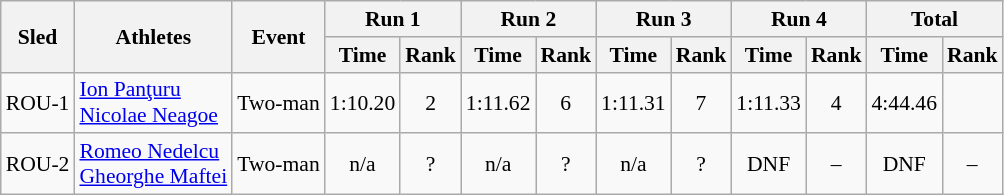<table class="wikitable" border="1" style="font-size:90%">
<tr>
<th rowspan="2">Sled</th>
<th rowspan="2">Athletes</th>
<th rowspan="2">Event</th>
<th colspan="2">Run 1</th>
<th colspan="2">Run 2</th>
<th colspan="2">Run 3</th>
<th colspan="2">Run 4</th>
<th colspan="2">Total</th>
</tr>
<tr>
<th>Time</th>
<th>Rank</th>
<th>Time</th>
<th>Rank</th>
<th>Time</th>
<th>Rank</th>
<th>Time</th>
<th>Rank</th>
<th>Time</th>
<th>Rank</th>
</tr>
<tr>
<td align="center">ROU-1</td>
<td><a href='#'>Ion Panţuru</a><br><a href='#'>Nicolae Neagoe</a></td>
<td>Two-man</td>
<td align="center">1:10.20</td>
<td align="center">2</td>
<td align="center">1:11.62</td>
<td align="center">6</td>
<td align="center">1:11.31</td>
<td align="center">7</td>
<td align="center">1:11.33</td>
<td align="center">4</td>
<td align="center">4:44.46</td>
<td align="center"></td>
</tr>
<tr>
<td align="center">ROU-2</td>
<td><a href='#'>Romeo Nedelcu</a><br><a href='#'>Gheorghe Maftei</a></td>
<td>Two-man</td>
<td align="center">n/a</td>
<td align="center">?</td>
<td align="center">n/a</td>
<td align="center">?</td>
<td align="center">n/a</td>
<td align="center">?</td>
<td align="center">DNF</td>
<td align="center">–</td>
<td align="center">DNF</td>
<td align="center">–</td>
</tr>
</table>
